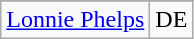<table class="wikitable">
<tr>
</tr>
<tr>
<td><a href='#'>Lonnie Phelps</a></td>
<td>DE</td>
</tr>
</table>
